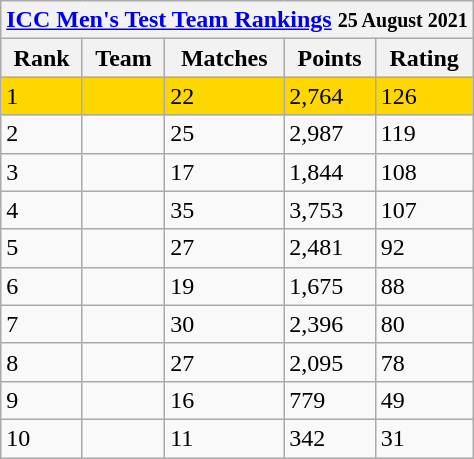<table class="wikitable" style="white-space: nowrap;">
<tr>
<th colspan="5"><a href='#'>ICC Men's Test Team Rankings</a> <small>25 August 2021</small></th>
</tr>
<tr>
<th>Rank</th>
<th>Team</th>
<th>Matches</th>
<th>Points</th>
<th>Rating</th>
</tr>
<tr style="background:gold">
<td>1</td>
<td style="text-align:left"></td>
<td>22</td>
<td>2,764</td>
<td>126</td>
</tr>
<tr>
<td>2</td>
<td style="text-align:left"></td>
<td>25</td>
<td>2,987</td>
<td>119</td>
</tr>
<tr>
<td>3</td>
<td style="text-align:left"></td>
<td>17</td>
<td>1,844</td>
<td>108</td>
</tr>
<tr>
<td>4</td>
<td style="text-align:left"></td>
<td>35</td>
<td>3,753</td>
<td>107</td>
</tr>
<tr>
<td>5</td>
<td style="text-align:left"></td>
<td>27</td>
<td>2,481</td>
<td>92</td>
</tr>
<tr>
<td>6</td>
<td style="text-align:left"></td>
<td>19</td>
<td>1,675</td>
<td>88</td>
</tr>
<tr>
<td>7</td>
<td style="text-align:left"></td>
<td>30</td>
<td>2,396</td>
<td>80</td>
</tr>
<tr>
<td>8</td>
<td style="text-align:left"></td>
<td>27</td>
<td>2,095</td>
<td>78</td>
</tr>
<tr>
<td>9</td>
<td style="text-align:left"></td>
<td>16</td>
<td>779</td>
<td>49</td>
</tr>
<tr>
<td>10</td>
<td style="text-align:left"></td>
<td>11</td>
<td>342</td>
<td>31</td>
</tr>
</table>
